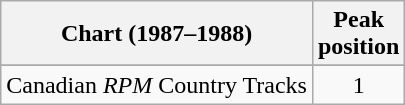<table class="wikitable sortable">
<tr>
<th align="left">Chart (1987–1988)</th>
<th align="center">Peak<br>position</th>
</tr>
<tr>
</tr>
<tr>
<td align="left">Canadian <em>RPM</em> Country Tracks</td>
<td align="center">1</td>
</tr>
</table>
